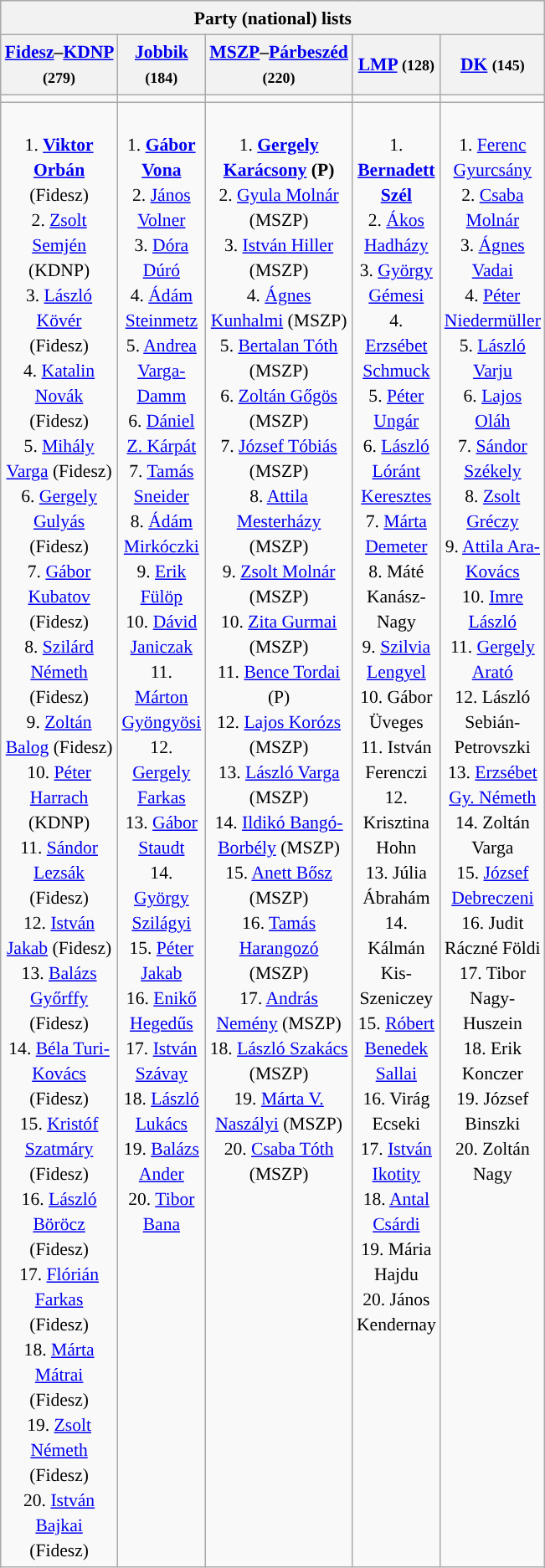<table class="wikitable sortable collapsible collapsed center" style="text-align:center;font-size:90%;line-height:20px;">
<tr style="background:lightgrey;">
<th colspan="5">Party (national) lists</th>
</tr>
<tr style="background:#e9e9e9;">
<th style="width:40px"><a href='#'>Fidesz</a>–<a href='#'>KDNP</a> <small>(279)</small></th>
<th style="width:40px"><a href='#'>Jobbik</a> <small>(184)</small></th>
<th style="width:40px"><a href='#'>MSZP</a>–<a href='#'>Párbeszéd</a> <small>(220)</small></th>
<th style="width:40px"><a href='#'>LMP</a> <small>(128)</small></th>
<th style="width:40px"><a href='#'>DK</a> <small>(145)</small></th>
</tr>
<tr>
<td></td>
<td></td>
<td></td>
<td></td>
<td></td>
</tr>
<tr>
<td valign="top"><br>1. <strong><a href='#'>Viktor Orbán</a></strong> (Fidesz)<br>
2. <a href='#'>Zsolt Semjén</a> (KDNP)<br>
3. <a href='#'>László Kövér</a> (Fidesz)<br>
4. <a href='#'>Katalin Novák</a> (Fidesz)<br>
5. <a href='#'>Mihály Varga</a> (Fidesz)<br>
6. <a href='#'>Gergely Gulyás</a> (Fidesz)<br>
7. <a href='#'>Gábor Kubatov</a> (Fidesz)<br>
8. <a href='#'>Szilárd Németh</a> (Fidesz)<br>
9. <a href='#'>Zoltán Balog</a> (Fidesz)<br>
10. <a href='#'>Péter Harrach</a> (KDNP)<br>
11. <a href='#'>Sándor Lezsák</a> (Fidesz)<br>
12. <a href='#'>István Jakab</a> (Fidesz)<br>
13. <a href='#'>Balázs Győrffy</a> (Fidesz)<br>
14. <a href='#'>Béla Turi-Kovács</a> (Fidesz)<br>
15. <a href='#'>Kristóf Szatmáry</a> (Fidesz)<br>
16. <a href='#'>László Böröcz</a> (Fidesz)<br>
17. <a href='#'>Flórián Farkas</a> (Fidesz)<br>
18. <a href='#'>Márta Mátrai</a> (Fidesz)<br>
19. <a href='#'>Zsolt Németh</a> (Fidesz)<br>
20. <a href='#'>István Bajkai</a> (Fidesz)</td>
<td valign="top"><br>1. <strong><a href='#'>Gábor Vona</a></strong><br>
2. <a href='#'>János Volner</a><br>
3. <a href='#'>Dóra Dúró</a><br>
4. <a href='#'>Ádám Steinmetz</a><br>
5. <a href='#'>Andrea Varga-Damm</a><br>
6. <a href='#'>Dániel Z. Kárpát</a><br>
7. <a href='#'>Tamás Sneider</a><br>
8. <a href='#'>Ádám Mirkóczki</a><br>
9. <a href='#'>Erik Fülöp</a><br>
10. <a href='#'>Dávid Janiczak</a><br>
11. <a href='#'>Márton Gyöngyösi</a><br>
12. <a href='#'>Gergely Farkas</a><br>
13. <a href='#'>Gábor Staudt</a><br>
14. <a href='#'>György Szilágyi</a><br>
15. <a href='#'>Péter Jakab</a><br>
16. <a href='#'>Enikő Hegedűs</a><br>
17. <a href='#'>István Szávay</a><br>
18. <a href='#'>László Lukács</a><br>
19. <a href='#'>Balázs Ander</a><br>
20. <a href='#'>Tibor Bana</a></td>
<td valign="top"><br>1. <strong><a href='#'>Gergely Karácsony</a> (P)</strong><br>
2. <a href='#'>Gyula Molnár</a> (MSZP)<br>
3. <a href='#'>István Hiller</a> (MSZP)<br>
4. <a href='#'>Ágnes Kunhalmi</a> (MSZP)<br>
5. <a href='#'>Bertalan Tóth</a> (MSZP)<br>
6. <a href='#'>Zoltán Gőgös</a> (MSZP)<br>
7. <a href='#'>József Tóbiás</a> (MSZP)<br>
8. <a href='#'>Attila Mesterházy</a> (MSZP)<br>
9. <a href='#'>Zsolt Molnár</a> (MSZP)<br>
10. <a href='#'>Zita Gurmai</a> (MSZP)<br>
11. <a href='#'>Bence Tordai</a> (P)<br>
12. <a href='#'>Lajos Korózs</a> (MSZP)<br>
13. <a href='#'>László Varga</a> (MSZP)<br>
14. <a href='#'>Ildikó Bangó-Borbély</a> (MSZP)<br>
15. <a href='#'>Anett Bősz</a> (MSZP)<br>
16. <a href='#'>Tamás Harangozó</a> (MSZP)<br>
17. <a href='#'>András Nemény</a> (MSZP)<br>
18. <a href='#'>László Szakács</a> (MSZP)<br>
19. <a href='#'>Márta V. Naszályi</a> (MSZP)<br>
20. <a href='#'>Csaba Tóth</a> (MSZP)</td>
<td valign="top"><br>1. <strong><a href='#'>Bernadett Szél</a></strong><br>
2. <a href='#'>Ákos Hadházy</a><br>
3. <a href='#'>György Gémesi</a><br>
4. <a href='#'>Erzsébet Schmuck</a><br>
5. <a href='#'>Péter Ungár</a><br>
6. <a href='#'>László Lóránt Keresztes</a><br>
7. <a href='#'>Márta Demeter</a><br>
8. Máté Kanász-Nagy<br>
9. <a href='#'>Szilvia Lengyel</a><br>
10. Gábor Üveges<br>
11. István Ferenczi<br>
12. Krisztina Hohn<br>
13. Júlia Ábrahám<br>
14. Kálmán Kis-Szeniczey<br>
15. <a href='#'>Róbert Benedek Sallai</a><br>
16. Virág Ecseki<br>
17. <a href='#'>István Ikotity</a><br>
18. <a href='#'>Antal Csárdi</a><br>
19. Mária Hajdu<br>
20. János Kendernay</td>
<td valign="top"><br>1. <a href='#'>Ferenc Gyurcsány</a><br>
2. <a href='#'>Csaba Molnár</a><br>
3. <a href='#'>Ágnes Vadai</a><br>
4. <a href='#'>Péter Niedermüller</a><br>
5. <a href='#'>László Varju</a><br>
6. <a href='#'>Lajos Oláh</a><br>
7. <a href='#'>Sándor Székely</a><br>
8. <a href='#'>Zsolt Gréczy</a><br>
9. <a href='#'>Attila Ara-Kovács</a><br>
10. <a href='#'>Imre László</a><br>
11. <a href='#'>Gergely Arató</a><br>
12. László Sebián-Petrovszki<br>
13. <a href='#'>Erzsébet Gy. Németh</a><br>
14. Zoltán Varga<br>
15. <a href='#'>József Debreczeni</a><br>
16. Judit Ráczné Földi<br>
17. Tibor Nagy-Huszein<br>
18. Erik Konczer<br>
19. József Binszki<br>
20. Zoltán Nagy</td>
</tr>
</table>
